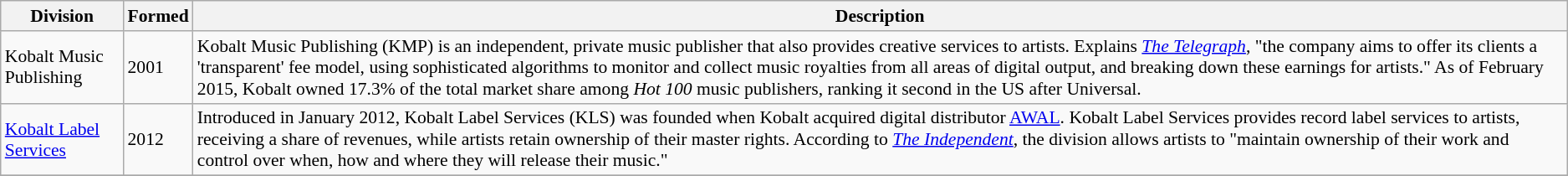<table class="wikitable" style="text-align:left;font-size:90%;">
<tr>
<th>Division</th>
<th>Formed</th>
<th>Description</th>
</tr>
<tr>
<td>Kobalt Music Publishing</td>
<td>2001</td>
<td>Kobalt Music Publishing (KMP) is an independent, private music publisher that also provides creative services to artists. Explains <em><a href='#'>The Telegraph</a></em>, "the company aims to offer its clients a 'transparent' fee model, using sophisticated algorithms to monitor and collect music royalties from all areas of digital output, and breaking down these earnings for artists." As of February 2015, Kobalt owned 17.3% of the total market share among <em>Hot 100</em> music publishers, ranking it second in the US after Universal.</td>
</tr>
<tr>
<td><a href='#'>Kobalt Label Services</a></td>
<td>2012</td>
<td>Introduced in January 2012, Kobalt Label Services (KLS) was founded when Kobalt acquired digital distributor <a href='#'>AWAL</a>. Kobalt Label Services provides record label services to artists, receiving a share of revenues, while artists retain ownership of their master rights. According to <em><a href='#'>The Independent</a></em>, the division allows artists to "maintain ownership of their work and control over when, how and where they will release their music."</td>
</tr>
<tr>
</tr>
</table>
